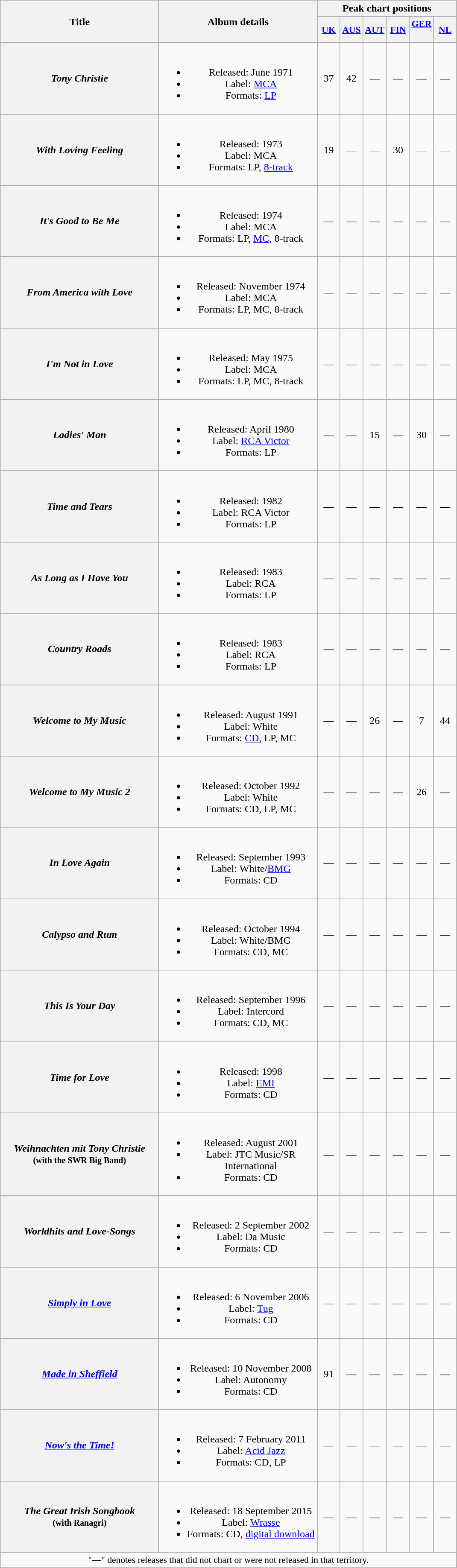<table class="wikitable plainrowheaders" style="text-align:center;">
<tr>
<th rowspan="2" scope="col" style="width:15em;">Title</th>
<th rowspan="2" scope="col" style="width:15em;">Album details</th>
<th colspan="6">Peak chart positions</th>
</tr>
<tr>
<th scope="col" style="width:2em;font-size:90%;"><a href='#'>UK</a><br></th>
<th scope="col" style="width:2em;font-size:90%;"><a href='#'>AUS</a><br></th>
<th scope="col" style="width:2em;font-size:90%;"><a href='#'>AUT</a><br></th>
<th scope="col" style="width:2em;font-size:90%;"><a href='#'>FIN</a><br></th>
<th scope="col" style="width:2em;font-size:90%;"><a href='#'>GER</a><br><br></th>
<th scope="col" style="width:2em;font-size:90%;"><a href='#'>NL</a><br></th>
</tr>
<tr>
<th scope="row"><em>Tony Christie</em></th>
<td><br><ul><li>Released: June 1971</li><li>Label: <a href='#'>MCA</a></li><li>Formats: <a href='#'>LP</a></li></ul></td>
<td>37</td>
<td>42</td>
<td>—</td>
<td>—</td>
<td>—</td>
<td>—</td>
</tr>
<tr>
<th scope="row"><em>With Loving Feeling</em></th>
<td><br><ul><li>Released: 1973</li><li>Label: MCA</li><li>Formats: LP, <a href='#'>8-track</a></li></ul></td>
<td>19</td>
<td>—</td>
<td>—</td>
<td>30</td>
<td>—</td>
<td>—</td>
</tr>
<tr>
<th scope="row"><em>It's Good to Be Me</em></th>
<td><br><ul><li>Released: 1974</li><li>Label: MCA</li><li>Formats: LP, <a href='#'>MC</a>, 8-track</li></ul></td>
<td>—</td>
<td>—</td>
<td>—</td>
<td>—</td>
<td>—</td>
<td>—</td>
</tr>
<tr>
<th scope="row"><em>From America with Love</em></th>
<td><br><ul><li>Released: November 1974</li><li>Label: MCA</li><li>Formats: LP, MC, 8-track</li></ul></td>
<td>—</td>
<td>—</td>
<td>—</td>
<td>—</td>
<td>—</td>
<td>—</td>
</tr>
<tr>
<th scope="row"><em>I'm Not in Love</em></th>
<td><br><ul><li>Released: May 1975</li><li>Label: MCA</li><li>Formats: LP, MC, 8-track</li></ul></td>
<td>—</td>
<td>—</td>
<td>—</td>
<td>—</td>
<td>—</td>
<td>—</td>
</tr>
<tr>
<th scope="row"><em>Ladies' Man</em></th>
<td><br><ul><li>Released: April 1980</li><li>Label: <a href='#'>RCA Victor</a></li><li>Formats: LP</li></ul></td>
<td>—</td>
<td>—</td>
<td>15</td>
<td>—</td>
<td>30</td>
<td>—</td>
</tr>
<tr>
<th scope="row"><em>Time and Tears</em></th>
<td><br><ul><li>Released: 1982</li><li>Label: RCA Victor</li><li>Formats: LP</li></ul></td>
<td>—</td>
<td>—</td>
<td>—</td>
<td>—</td>
<td>—</td>
<td>—</td>
</tr>
<tr>
<th scope="row"><em>As Long as I Have You</em></th>
<td><br><ul><li>Released: 1983</li><li>Label: RCA</li><li>Formats: LP</li></ul></td>
<td>—</td>
<td>—</td>
<td>—</td>
<td>—</td>
<td>—</td>
<td>—</td>
</tr>
<tr>
<th scope="row"><em>Country Roads</em></th>
<td><br><ul><li>Released: 1983</li><li>Label: RCA</li><li>Formats: LP</li></ul></td>
<td>—</td>
<td>—</td>
<td>—</td>
<td>—</td>
<td>—</td>
<td>—</td>
</tr>
<tr>
<th scope="row"><em>Welcome to My Music</em></th>
<td><br><ul><li>Released: August 1991</li><li>Label: White</li><li>Formats: <a href='#'>CD</a>, LP, MC</li></ul></td>
<td>—</td>
<td>—</td>
<td>26</td>
<td>—</td>
<td>7</td>
<td>44</td>
</tr>
<tr>
<th scope="row"><em>Welcome to My Music 2</em></th>
<td><br><ul><li>Released: October 1992</li><li>Label: White</li><li>Formats: CD, LP, MC</li></ul></td>
<td>—</td>
<td>—</td>
<td>—</td>
<td>—</td>
<td>26</td>
<td>—</td>
</tr>
<tr>
<th scope="row"><em>In Love Again</em></th>
<td><br><ul><li>Released: September 1993</li><li>Label: White/<a href='#'>BMG</a></li><li>Formats: CD</li></ul></td>
<td>—</td>
<td>—</td>
<td>—</td>
<td>—</td>
<td>—</td>
<td>—</td>
</tr>
<tr>
<th scope="row"><em>Calypso and Rum</em></th>
<td><br><ul><li>Released: October 1994</li><li>Label: White/BMG</li><li>Formats: CD, MC</li></ul></td>
<td>—</td>
<td>—</td>
<td>—</td>
<td>—</td>
<td>—</td>
<td>—</td>
</tr>
<tr>
<th scope="row"><em>This Is Your Day</em></th>
<td><br><ul><li>Released: September 1996</li><li>Label: Intercord</li><li>Formats: CD, MC</li></ul></td>
<td>—</td>
<td>—</td>
<td>—</td>
<td>—</td>
<td>—</td>
<td>—</td>
</tr>
<tr>
<th scope="row"><em>Time for Love</em></th>
<td><br><ul><li>Released: 1998</li><li>Label: <a href='#'>EMI</a></li><li>Formats: CD</li></ul></td>
<td>—</td>
<td>—</td>
<td>—</td>
<td>—</td>
<td>—</td>
<td>—</td>
</tr>
<tr>
<th scope="row"><em>Weihnachten mit Tony Christie</em><br><small>(with the SWR Big Band)</small></th>
<td><br><ul><li>Released: August 2001</li><li>Label: JTC Music/SR International</li><li>Formats: CD</li></ul></td>
<td>—</td>
<td>—</td>
<td>—</td>
<td>—</td>
<td>—</td>
<td>—</td>
</tr>
<tr>
<th scope="row"><em>Worldhits and Love-Songs</em></th>
<td><br><ul><li>Released: 2 September 2002</li><li>Label: Da Music</li><li>Formats: CD</li></ul></td>
<td>—</td>
<td>—</td>
<td>—</td>
<td>—</td>
<td>—</td>
<td>—</td>
</tr>
<tr>
<th scope="row"><em><a href='#'>Simply in Love</a></em></th>
<td><br><ul><li>Released: 6 November 2006</li><li>Label: <a href='#'>Tug</a></li><li>Formats: CD</li></ul></td>
<td>—</td>
<td>—</td>
<td>—</td>
<td>—</td>
<td>—</td>
<td>—</td>
</tr>
<tr>
<th scope="row"><em><a href='#'>Made in Sheffield</a></em></th>
<td><br><ul><li>Released: 10 November 2008</li><li>Label: Autonomy</li><li>Formats: CD</li></ul></td>
<td>91</td>
<td>—</td>
<td>—</td>
<td>—</td>
<td>—</td>
<td>—</td>
</tr>
<tr>
<th scope="row"><em><a href='#'>Now's the Time!</a></em></th>
<td><br><ul><li>Released: 7 February 2011</li><li>Label: <a href='#'>Acid Jazz</a></li><li>Formats: CD, LP</li></ul></td>
<td>—</td>
<td>—</td>
<td>—</td>
<td>—</td>
<td>—</td>
<td>—</td>
</tr>
<tr>
<th scope="row"><em>The Great Irish Songbook</em><br><small>(with Ranagri)</small></th>
<td><br><ul><li>Released: 18 September 2015</li><li>Label: <a href='#'>Wrasse</a></li><li>Formats: CD, <a href='#'>digital download</a></li></ul></td>
<td>—</td>
<td>—</td>
<td>—</td>
<td>—</td>
<td>—</td>
<td>—</td>
</tr>
<tr>
<td colspan="8" style="font-size:90%">"—" denotes releases that did not chart or were not released in that territory.</td>
</tr>
</table>
